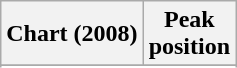<table class="wikitable sortable plainrowheaders" style="text-align:center">
<tr>
<th scope="col">Chart (2008)</th>
<th scope="col">Peak<br>position</th>
</tr>
<tr>
</tr>
<tr>
</tr>
</table>
